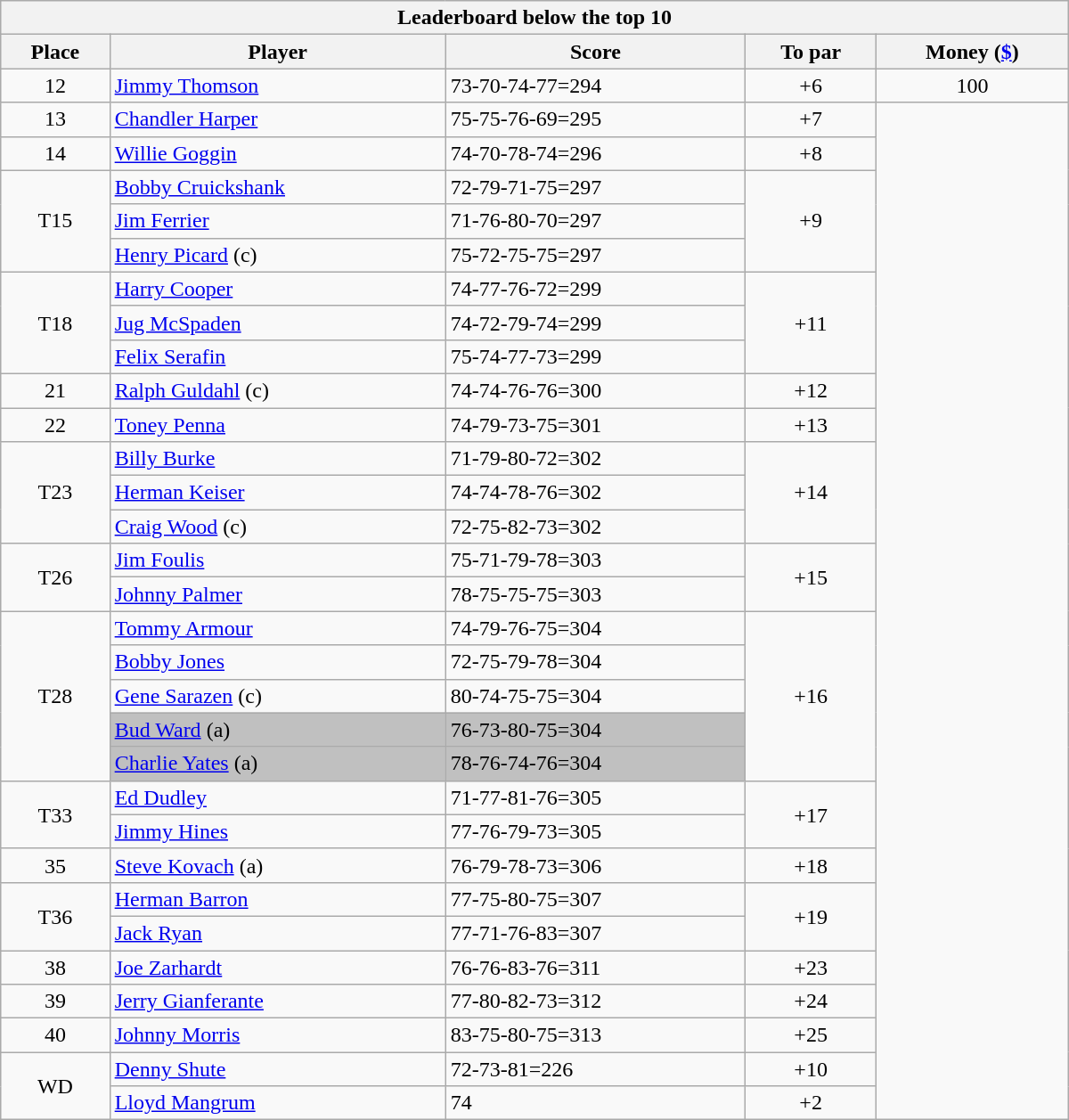<table class="collapsible collapsed wikitable" style="width:50em;margin-top:-1px;">
<tr>
<th scope="col" colspan="6">Leaderboard below the top 10</th>
</tr>
<tr>
<th>Place</th>
<th>Player</th>
<th>Score</th>
<th>To par</th>
<th>Money (<a href='#'>$</a>)</th>
</tr>
<tr>
<td align=center>12</td>
<td> <a href='#'>Jimmy Thomson</a></td>
<td>73-70-74-77=294</td>
<td align=center>+6</td>
<td align=center>100</td>
</tr>
<tr>
<td align=center>13</td>
<td> <a href='#'>Chandler Harper</a></td>
<td>75-75-76-69=295</td>
<td align=center>+7</td>
<td rowspan=30 align=center></td>
</tr>
<tr>
<td align=center>14</td>
<td> <a href='#'>Willie Goggin</a></td>
<td>74-70-78-74=296</td>
<td align=center>+8</td>
</tr>
<tr>
<td rowspan=3 align=center>T15</td>
<td> <a href='#'>Bobby Cruickshank</a></td>
<td>72-79-71-75=297</td>
<td rowspan=3 align=center>+9</td>
</tr>
<tr>
<td> <a href='#'>Jim Ferrier</a></td>
<td>71-76-80-70=297</td>
</tr>
<tr>
<td> <a href='#'>Henry Picard</a> (c)</td>
<td>75-72-75-75=297</td>
</tr>
<tr>
<td rowspan=3 align=center>T18</td>
<td> <a href='#'>Harry Cooper</a></td>
<td>74-77-76-72=299</td>
<td rowspan=3 align=center>+11</td>
</tr>
<tr>
<td> <a href='#'>Jug McSpaden</a></td>
<td>74-72-79-74=299</td>
</tr>
<tr>
<td> <a href='#'>Felix Serafin</a></td>
<td>75-74-77-73=299</td>
</tr>
<tr>
<td align=center>21</td>
<td> <a href='#'>Ralph Guldahl</a> (c)</td>
<td>74-74-76-76=300</td>
<td align=center>+12</td>
</tr>
<tr>
<td align=center>22</td>
<td> <a href='#'>Toney Penna</a></td>
<td>74-79-73-75=301</td>
<td align=center>+13</td>
</tr>
<tr>
<td rowspan=3 align=center>T23</td>
<td> <a href='#'>Billy Burke</a></td>
<td>71-79-80-72=302</td>
<td rowspan=3 align=center>+14</td>
</tr>
<tr>
<td> <a href='#'>Herman Keiser</a></td>
<td>74-74-78-76=302</td>
</tr>
<tr>
<td> <a href='#'>Craig Wood</a> (c)</td>
<td>72-75-82-73=302</td>
</tr>
<tr>
<td rowspan=2 align=center>T26</td>
<td> <a href='#'>Jim Foulis</a></td>
<td>75-71-79-78=303</td>
<td rowspan=2 align=center>+15</td>
</tr>
<tr>
<td> <a href='#'>Johnny Palmer</a></td>
<td>78-75-75-75=303</td>
</tr>
<tr>
<td rowspan=5 align=center>T28</td>
<td> <a href='#'>Tommy Armour</a></td>
<td>74-79-76-75=304</td>
<td rowspan=5 align=center>+16</td>
</tr>
<tr>
<td> <a href='#'>Bobby Jones</a></td>
<td>72-75-79-78=304</td>
</tr>
<tr>
<td> <a href='#'>Gene Sarazen</a> (c)</td>
<td>80-74-75-75=304</td>
</tr>
<tr>
<td style="background:silver"> <a href='#'>Bud Ward</a> (a)</td>
<td style="background:silver">76-73-80-75=304</td>
</tr>
<tr>
<td style="background:silver"> <a href='#'>Charlie Yates</a> (a)</td>
<td style="background:silver">78-76-74-76=304</td>
</tr>
<tr>
<td rowspan=2 align=center>T33</td>
<td> <a href='#'>Ed Dudley</a></td>
<td>71-77-81-76=305</td>
<td rowspan=2 align=center>+17</td>
</tr>
<tr>
<td> <a href='#'>Jimmy Hines</a></td>
<td>77-76-79-73=305</td>
</tr>
<tr>
<td align=center>35</td>
<td> <a href='#'>Steve Kovach</a> (a)</td>
<td>76-79-78-73=306</td>
<td align=center>+18</td>
</tr>
<tr>
<td rowspan=2 align=center>T36</td>
<td> <a href='#'>Herman Barron</a></td>
<td>77-75-80-75=307</td>
<td rowspan=2 align=center>+19</td>
</tr>
<tr>
<td> <a href='#'>Jack Ryan</a></td>
<td>77-71-76-83=307</td>
</tr>
<tr>
<td align=center>38</td>
<td> <a href='#'>Joe Zarhardt</a></td>
<td>76-76-83-76=311</td>
<td align=center>+23</td>
</tr>
<tr>
<td align=center>39</td>
<td> <a href='#'>Jerry Gianferante</a></td>
<td>77-80-82-73=312</td>
<td align=center>+24</td>
</tr>
<tr>
<td align=center>40</td>
<td> <a href='#'>Johnny Morris</a></td>
<td>83-75-80-75=313</td>
<td align=center>+25</td>
</tr>
<tr>
<td rowspan=2 align=center>WD</td>
<td> <a href='#'>Denny Shute</a></td>
<td>72-73-81=226</td>
<td align=center>+10</td>
</tr>
<tr>
<td> <a href='#'>Lloyd Mangrum</a></td>
<td>74</td>
<td align=center>+2</td>
</tr>
</table>
